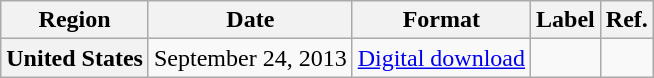<table class="wikitable sortable plainrowheaders">
<tr>
<th scope="col">Region</th>
<th scope="col">Date</th>
<th scope="col">Format</th>
<th scope="col">Label</th>
<th scope="col">Ref.</th>
</tr>
<tr>
<th scope="row" rowspan="2">United States</th>
<td>September 24, 2013</td>
<td><a href='#'>Digital download</a></td>
<td></td>
</tr>
</table>
